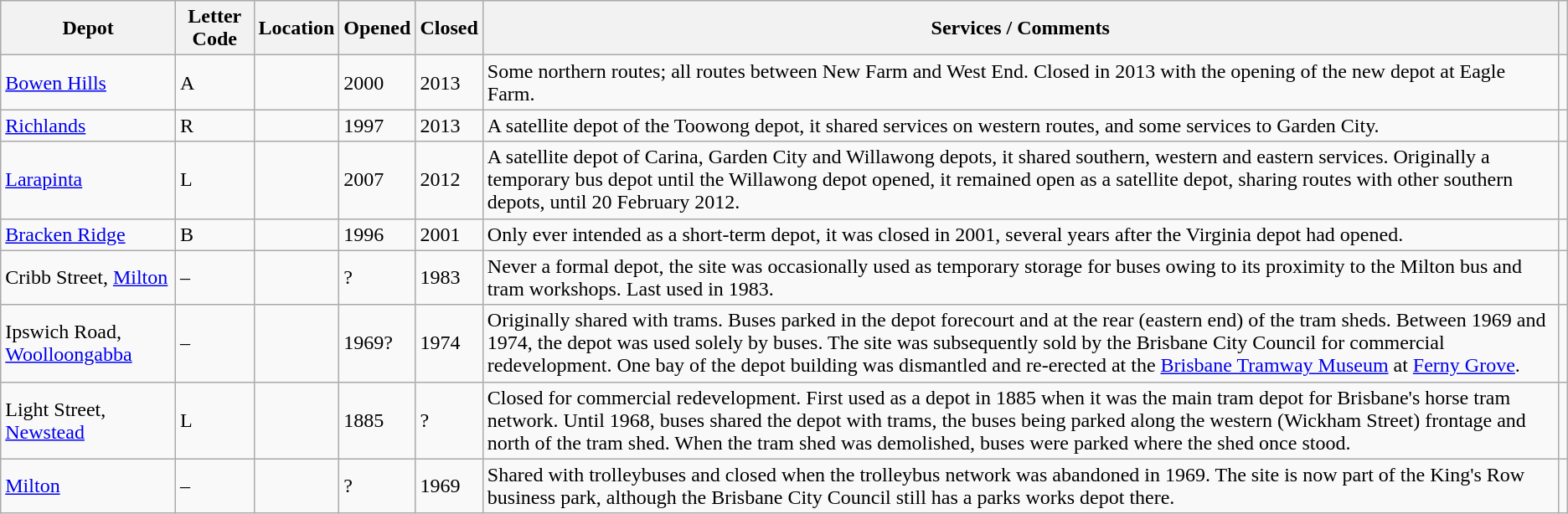<table class="wikitable sortable">
<tr>
<th>Depot</th>
<th>Letter Code</th>
<th>Location</th>
<th>Opened</th>
<th>Closed</th>
<th>Services / Comments</th>
<th></th>
</tr>
<tr>
<td><a href='#'>Bowen Hills</a></td>
<td>A</td>
<td></td>
<td>2000</td>
<td>2013</td>
<td>Some northern routes; all routes between New Farm and West End. Closed in 2013 with the opening of the new depot at Eagle Farm.</td>
<td></td>
</tr>
<tr>
<td><a href='#'>Richlands</a></td>
<td>R</td>
<td></td>
<td>1997</td>
<td>2013</td>
<td>A satellite depot of the Toowong depot, it shared services on western routes, and some services to Garden City.</td>
<td></td>
</tr>
<tr>
<td><a href='#'>Larapinta</a></td>
<td>L</td>
<td></td>
<td>2007</td>
<td>2012</td>
<td>A satellite depot of Carina, Garden City and Willawong depots, it shared southern, western and eastern services. Originally a temporary bus depot until the Willawong depot opened, it remained open as a satellite depot, sharing routes with other southern depots, until 20 February 2012.</td>
<td></td>
</tr>
<tr>
<td><a href='#'>Bracken Ridge</a></td>
<td>B</td>
<td></td>
<td>1996</td>
<td>2001</td>
<td>Only ever intended as a short-term depot, it was closed in 2001, several years after the Virginia depot had opened.</td>
<td></td>
</tr>
<tr>
<td>Cribb Street, <a href='#'>Milton</a></td>
<td>–</td>
<td></td>
<td>?</td>
<td>1983</td>
<td>Never a formal depot, the site was occasionally used as temporary storage for buses owing to its proximity to the Milton bus and tram workshops. Last used in 1983.</td>
<td></td>
</tr>
<tr>
<td>Ipswich Road, <a href='#'>Woolloongabba</a></td>
<td>–</td>
<td></td>
<td>1969?</td>
<td>1974</td>
<td>Originally shared with trams. Buses parked in the depot forecourt and at the rear (eastern end) of the tram sheds. Between 1969 and 1974, the depot was used solely by buses. The site was subsequently sold by the Brisbane City Council for commercial redevelopment. One bay of the depot building was dismantled and re-erected at the <a href='#'>Brisbane Tramway Museum</a> at <a href='#'>Ferny Grove</a>.</td>
<td></td>
</tr>
<tr>
<td>Light Street, <a href='#'>Newstead</a></td>
<td>L</td>
<td></td>
<td>1885</td>
<td>?</td>
<td>Closed for commercial redevelopment. First used as a depot in 1885 when it was the main tram depot for Brisbane's horse tram network. Until 1968, buses shared the depot with trams, the buses being parked along the western (Wickham Street) frontage and north of the tram shed. When the tram shed was demolished, buses were parked where the shed once stood.</td>
<td></td>
</tr>
<tr>
<td><a href='#'>Milton</a></td>
<td>–</td>
<td></td>
<td>?</td>
<td>1969</td>
<td>Shared with trolleybuses and closed when the trolleybus network was abandoned in 1969. The site is now part of the King's Row business park, although the Brisbane City Council still has a parks works depot there.</td>
<td></td>
</tr>
</table>
